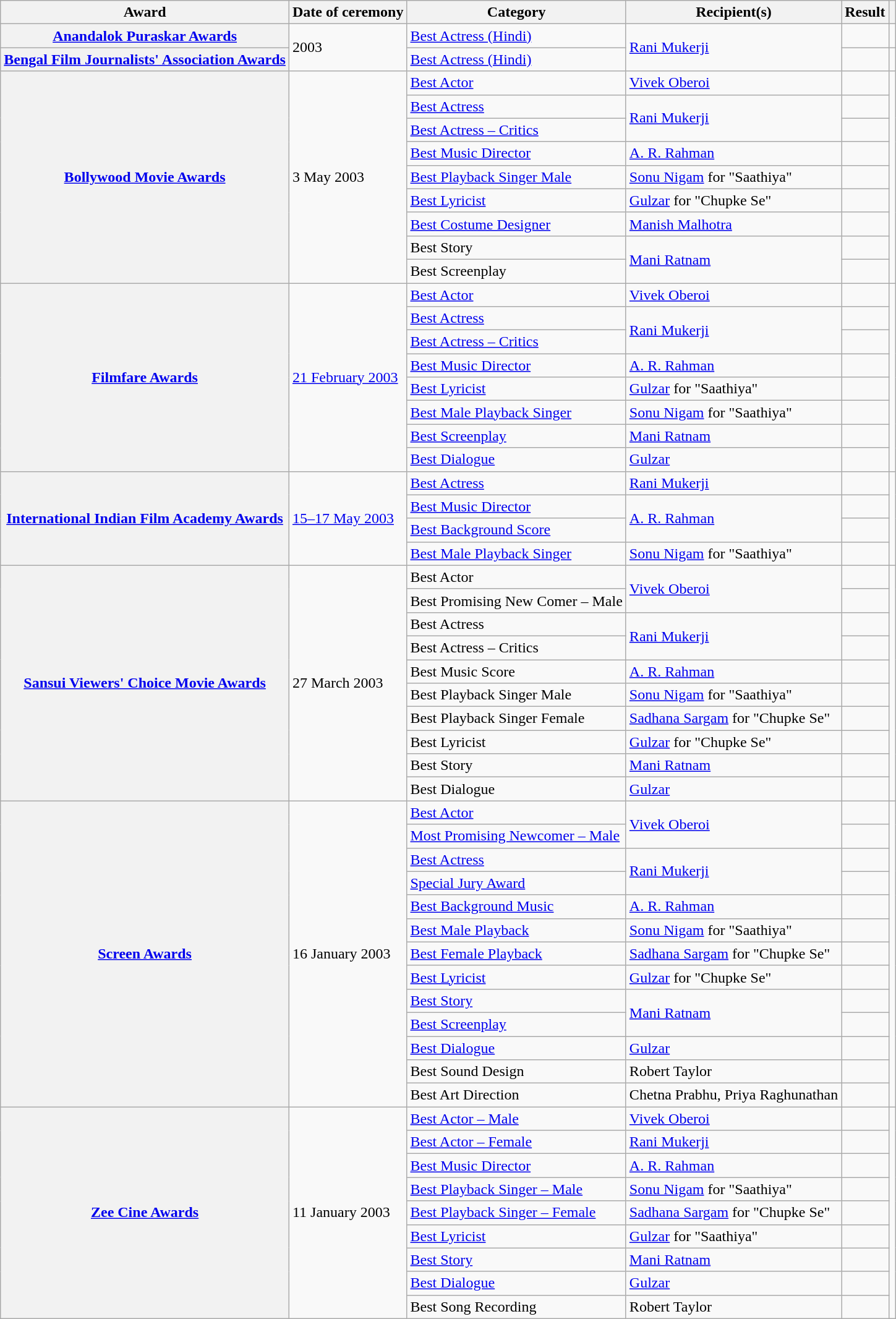<table class="wikitable plainrowheaders sortable">
<tr>
<th scope="col">Award</th>
<th scope="col">Date of ceremony</th>
<th scope="col">Category</th>
<th scope="col">Recipient(s)</th>
<th scope="col">Result</th>
<th scope="col" class="unsortable"></th>
</tr>
<tr>
<th scope="row"><a href='#'>Anandalok Puraskar Awards</a></th>
<td rowspan="2">2003</td>
<td><a href='#'>Best Actress (Hindi)</a></td>
<td rowspan="2"><a href='#'>Rani Mukerji</a></td>
<td></td>
<td style="text-align:center;"></td>
</tr>
<tr>
<th scope="row"><a href='#'>Bengal Film Journalists' Association Awards</a></th>
<td><a href='#'>Best Actress (Hindi)</a></td>
<td></td>
<td style="text-align:center;"></td>
</tr>
<tr>
<th scope="row" rowspan="9"><a href='#'>Bollywood Movie Awards</a></th>
<td rowspan="9">3 May 2003</td>
<td><a href='#'>Best Actor</a></td>
<td><a href='#'>Vivek Oberoi</a></td>
<td></td>
<td style="text-align:center;" rowspan="9"></td>
</tr>
<tr>
<td><a href='#'>Best Actress</a></td>
<td rowspan="2"><a href='#'>Rani Mukerji</a></td>
<td></td>
</tr>
<tr>
<td><a href='#'>Best Actress – Critics</a></td>
<td></td>
</tr>
<tr>
<td><a href='#'>Best Music Director</a></td>
<td><a href='#'>A. R. Rahman</a></td>
<td></td>
</tr>
<tr>
<td><a href='#'>Best Playback Singer Male</a></td>
<td><a href='#'>Sonu Nigam</a> for "Saathiya"</td>
<td></td>
</tr>
<tr>
<td><a href='#'>Best Lyricist</a></td>
<td><a href='#'>Gulzar</a> for "Chupke Se"</td>
<td></td>
</tr>
<tr>
<td><a href='#'>Best Costume Designer</a></td>
<td><a href='#'>Manish Malhotra</a></td>
<td></td>
</tr>
<tr>
<td>Best Story</td>
<td rowspan="2"><a href='#'>Mani Ratnam</a></td>
<td></td>
</tr>
<tr>
<td>Best Screenplay</td>
<td></td>
</tr>
<tr>
<th scope="row" rowspan="8"><a href='#'>Filmfare Awards</a></th>
<td rowspan="8"><a href='#'>21 February 2003</a></td>
<td><a href='#'>Best Actor</a></td>
<td><a href='#'>Vivek Oberoi</a></td>
<td></td>
<td style="text-align:center;" rowspan="8"></td>
</tr>
<tr>
<td><a href='#'>Best Actress</a></td>
<td rowspan="2"><a href='#'>Rani Mukerji</a></td>
<td></td>
</tr>
<tr>
<td><a href='#'>Best Actress – Critics</a></td>
<td></td>
</tr>
<tr>
<td><a href='#'>Best Music Director</a></td>
<td><a href='#'>A. R. Rahman</a></td>
<td></td>
</tr>
<tr>
<td><a href='#'>Best Lyricist</a></td>
<td><a href='#'>Gulzar</a> for "Saathiya"</td>
<td></td>
</tr>
<tr>
<td><a href='#'>Best Male Playback Singer</a></td>
<td><a href='#'>Sonu Nigam</a> for "Saathiya"</td>
<td></td>
</tr>
<tr>
<td><a href='#'>Best Screenplay</a></td>
<td><a href='#'>Mani Ratnam</a></td>
<td></td>
</tr>
<tr>
<td><a href='#'>Best Dialogue</a></td>
<td><a href='#'>Gulzar</a></td>
<td></td>
</tr>
<tr>
<th rowspan="4" scope="row"><a href='#'>International Indian Film Academy Awards</a></th>
<td rowspan="4"><a href='#'>15–17 May 2003</a></td>
<td><a href='#'>Best Actress</a></td>
<td><a href='#'>Rani Mukerji</a></td>
<td></td>
<td rowspan="4" style="text-align:center;"></td>
</tr>
<tr>
<td><a href='#'>Best Music Director</a></td>
<td rowspan="2"><a href='#'>A. R. Rahman</a></td>
<td></td>
</tr>
<tr>
<td><a href='#'>Best Background Score</a></td>
<td></td>
</tr>
<tr>
<td><a href='#'>Best Male Playback Singer</a></td>
<td><a href='#'>Sonu Nigam</a> for "Saathiya"</td>
<td></td>
</tr>
<tr>
<th scope="row" rowspan="10"><a href='#'>Sansui Viewers' Choice Movie Awards</a></th>
<td rowspan="10">27 March 2003</td>
<td>Best Actor</td>
<td rowspan="2"><a href='#'>Vivek Oberoi</a></td>
<td></td>
<td style="text-align:center;" rowspan="10"></td>
</tr>
<tr>
<td>Best Promising New Comer – Male</td>
<td></td>
</tr>
<tr>
<td>Best Actress</td>
<td rowspan="2"><a href='#'>Rani Mukerji</a></td>
<td></td>
</tr>
<tr>
<td>Best Actress – Critics</td>
<td></td>
</tr>
<tr>
<td>Best Music Score</td>
<td><a href='#'>A. R. Rahman</a></td>
<td></td>
</tr>
<tr>
<td>Best Playback Singer Male</td>
<td><a href='#'>Sonu Nigam</a> for "Saathiya"</td>
<td></td>
</tr>
<tr>
<td>Best Playback Singer Female</td>
<td><a href='#'>Sadhana Sargam</a> for "Chupke Se"</td>
<td></td>
</tr>
<tr>
<td>Best Lyricist</td>
<td><a href='#'>Gulzar</a> for "Chupke Se"</td>
<td></td>
</tr>
<tr>
<td>Best Story</td>
<td><a href='#'>Mani Ratnam</a></td>
<td></td>
</tr>
<tr>
<td>Best Dialogue</td>
<td><a href='#'>Gulzar</a></td>
<td></td>
</tr>
<tr>
<th scope="row" rowspan="13"><a href='#'>Screen Awards</a></th>
<td rowspan="13">16 January 2003</td>
<td><a href='#'>Best Actor</a></td>
<td rowspan="2"><a href='#'>Vivek Oberoi</a></td>
<td></td>
<td style="text-align:center;" rowspan="13"></td>
</tr>
<tr>
<td><a href='#'>Most Promising Newcomer – Male</a></td>
<td></td>
</tr>
<tr>
<td><a href='#'>Best Actress</a></td>
<td rowspan="2"><a href='#'>Rani Mukerji</a></td>
<td></td>
</tr>
<tr>
<td><a href='#'>Special Jury Award</a></td>
<td></td>
</tr>
<tr>
<td><a href='#'>Best Background Music</a></td>
<td><a href='#'>A. R. Rahman</a></td>
<td></td>
</tr>
<tr>
<td><a href='#'>Best Male Playback</a></td>
<td><a href='#'>Sonu Nigam</a> for "Saathiya"</td>
<td></td>
</tr>
<tr>
<td><a href='#'>Best Female Playback</a></td>
<td><a href='#'>Sadhana Sargam</a> for "Chupke Se"</td>
<td></td>
</tr>
<tr>
<td><a href='#'>Best Lyricist</a></td>
<td><a href='#'>Gulzar</a> for "Chupke Se"</td>
<td></td>
</tr>
<tr>
<td><a href='#'>Best Story</a></td>
<td rowspan="2"><a href='#'>Mani Ratnam</a></td>
<td></td>
</tr>
<tr>
<td><a href='#'>Best Screenplay</a></td>
<td></td>
</tr>
<tr>
<td><a href='#'>Best Dialogue</a></td>
<td><a href='#'>Gulzar</a></td>
<td></td>
</tr>
<tr>
<td>Best Sound Design</td>
<td>Robert Taylor</td>
<td></td>
</tr>
<tr>
<td>Best Art Direction</td>
<td>Chetna Prabhu, Priya Raghunathan</td>
<td></td>
</tr>
<tr>
<th scope="row" rowspan="9"><a href='#'>Zee Cine Awards</a></th>
<td rowspan="9">11 January 2003</td>
<td><a href='#'>Best Actor – Male</a></td>
<td><a href='#'>Vivek Oberoi</a></td>
<td></td>
<td style="text-align:center;" rowspan="11"></td>
</tr>
<tr>
<td><a href='#'>Best Actor – Female</a></td>
<td><a href='#'>Rani Mukerji</a></td>
<td></td>
</tr>
<tr>
<td><a href='#'>Best Music Director</a></td>
<td><a href='#'>A. R. Rahman</a></td>
<td></td>
</tr>
<tr>
<td><a href='#'>Best Playback Singer – Male</a></td>
<td><a href='#'>Sonu Nigam</a> for "Saathiya"</td>
<td></td>
</tr>
<tr>
<td><a href='#'>Best Playback Singer – Female</a></td>
<td><a href='#'>Sadhana Sargam</a> for "Chupke Se"</td>
<td></td>
</tr>
<tr>
<td><a href='#'>Best Lyricist</a></td>
<td><a href='#'>Gulzar</a> for "Saathiya"</td>
<td></td>
</tr>
<tr>
<td><a href='#'>Best Story</a></td>
<td><a href='#'>Mani Ratnam</a></td>
<td></td>
</tr>
<tr>
<td><a href='#'>Best Dialogue</a></td>
<td><a href='#'>Gulzar</a></td>
<td></td>
</tr>
<tr>
<td>Best Song Recording</td>
<td>Robert Taylor</td>
<td></td>
</tr>
</table>
